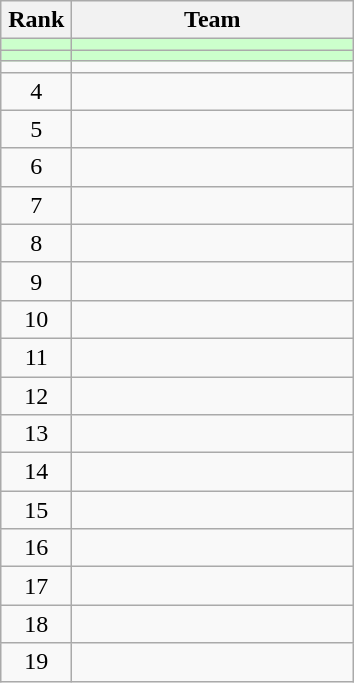<table class="wikitable" style="text-align: center;">
<tr>
<th width=40>Rank</th>
<th width=180>Team</th>
</tr>
<tr bgcolor=#CCFFCC>
<td></td>
<td style="text-align:left;"></td>
</tr>
<tr bgcolor=#CCFFCC>
<td></td>
<td style="text-align:left;"></td>
</tr>
<tr>
<td></td>
<td style="text-align:left;"></td>
</tr>
<tr>
<td>4</td>
<td style="text-align:left;"></td>
</tr>
<tr>
<td>5</td>
<td style="text-align:left;"></td>
</tr>
<tr>
<td>6</td>
<td style="text-align:left;"></td>
</tr>
<tr>
<td>7</td>
<td style="text-align:left;"></td>
</tr>
<tr>
<td>8</td>
<td style="text-align:left;"></td>
</tr>
<tr>
<td>9</td>
<td style="text-align:left;"></td>
</tr>
<tr>
<td>10</td>
<td style="text-align:left;"></td>
</tr>
<tr>
<td>11</td>
<td style="text-align:left;"></td>
</tr>
<tr>
<td>12</td>
<td style="text-align:left;"></td>
</tr>
<tr>
<td>13</td>
<td style="text-align:left;"></td>
</tr>
<tr>
<td>14</td>
<td style="text-align:left;"></td>
</tr>
<tr>
<td>15</td>
<td style="text-align:left;"></td>
</tr>
<tr>
<td>16</td>
<td style="text-align:left;"></td>
</tr>
<tr>
<td>17</td>
<td style="text-align:left;"></td>
</tr>
<tr>
<td>18</td>
<td style="text-align:left;"></td>
</tr>
<tr>
<td>19</td>
<td style="text-align:left;"></td>
</tr>
</table>
